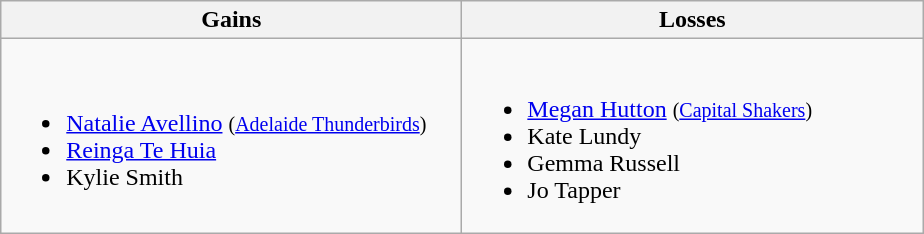<table class=wikitable>
<tr>
<th width=300> Gains</th>
<th width=300> Losses</th>
</tr>
<tr>
<td><br><ul><li><a href='#'>Natalie Avellino</a> <small>(<a href='#'>Adelaide Thunderbirds</a>)</small></li><li><a href='#'>Reinga Te Huia</a></li><li>Kylie Smith</li></ul></td>
<td><br><ul><li><a href='#'>Megan Hutton</a> <small>(<a href='#'>Capital Shakers</a>)</small></li><li>Kate Lundy</li><li>Gemma Russell</li><li>Jo Tapper</li></ul></td>
</tr>
</table>
